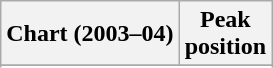<table class="wikitable sortable plainrowheaders" style="text-align:center;">
<tr>
<th scope="col">Chart (2003–04)</th>
<th scope="col">Peak<br>position</th>
</tr>
<tr>
</tr>
<tr>
</tr>
<tr>
</tr>
<tr>
</tr>
</table>
